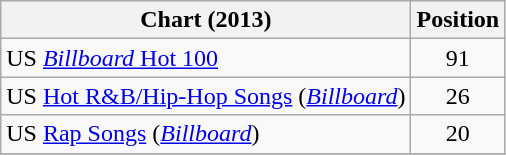<table class="wikitable sortable">
<tr>
<th scope="col">Chart (2013)</th>
<th scope="col">Position</th>
</tr>
<tr>
<td>US <a href='#'><em>Billboard</em> Hot 100</a></td>
<td style="text-align:center;">91</td>
</tr>
<tr>
<td>US <a href='#'>Hot R&B/Hip-Hop Songs</a> (<em><a href='#'>Billboard</a></em>)</td>
<td style="text-align:center;">26</td>
</tr>
<tr>
<td>US <a href='#'>Rap Songs</a> (<em><a href='#'>Billboard</a></em>)</td>
<td style="text-align:center;">20</td>
</tr>
<tr>
</tr>
</table>
